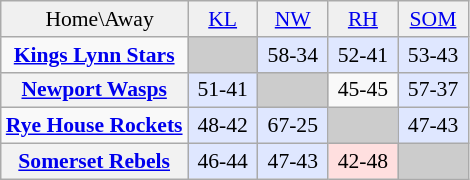<table align="center" cellspacing="0" cellpadding="3" style="background-color: #f9f9f9; margin: 0; font-size: 90%; text-align: center" class="wikitable">
<tr style="background:#F0F0F0;">
<td align="centre">  Home\Away</td>
<td width=40px><a href='#'>KL</a></td>
<td width=40px><a href='#'>NW</a></td>
<td width=40px><a href='#'>RH</a></td>
<td width=40px><a href='#'>SOM</a></td>
</tr>
<tr>
<td><strong><a href='#'>Kings Lynn Stars</a></strong></td>
<td style="background:#CCCCCC"></td>
<td style="background:#DFE7FF">58-34</td>
<td style="background:#DFE7FF">52-41</td>
<td style="background:#DFE7FF">53-43</td>
</tr>
<tr>
<th><a href='#'>Newport Wasps</a></th>
<td style="background:#DFE7FF">51-41</td>
<td style="background:#CCCCCC"></td>
<td>45-45</td>
<td style="background:#DFE7FF">57-37</td>
</tr>
<tr>
<td><strong><a href='#'>Rye House Rockets</a></strong></td>
<td style="background:#DFE7FF">48-42</td>
<td style="background:#DFE7FF">67-25</td>
<td style="background:#CCCCCC"></td>
<td style="background:#DFE7FF">47-43</td>
</tr>
<tr>
<th><a href='#'>Somerset Rebels</a></th>
<td style="background:#DFE7FF">46-44</td>
<td style="background:#DFE7FF">47-43</td>
<td style="background:#FFDFDF">42-48</td>
<td style="background:#CCCCCC"></td>
</tr>
</table>
